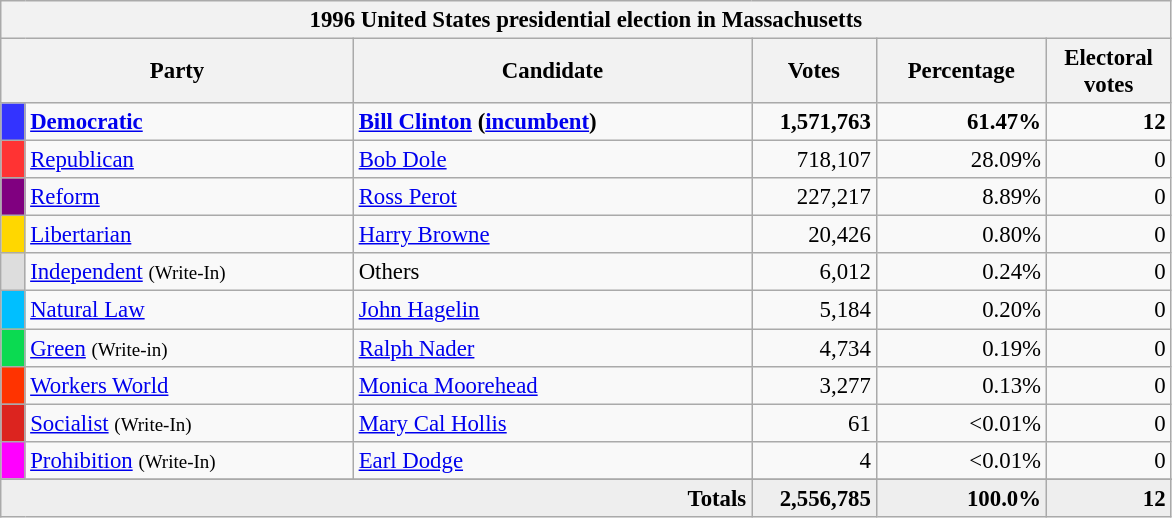<table class="wikitable" style="font-size: 95%;">
<tr>
<th colspan="6">1996 United States presidential election in Massachusetts</th>
</tr>
<tr>
<th colspan="2" style="width: 15em">Party</th>
<th style="width: 17em">Candidate</th>
<th style="width: 5em">Votes</th>
<th style="width: 7em">Percentage</th>
<th style="width: 5em">Electoral votes</th>
</tr>
<tr>
<th style="background-color:#3333FF; width: 3px"></th>
<td style="width: 130px"><strong><a href='#'>Democratic</a></strong></td>
<td><strong><a href='#'>Bill Clinton</a> (<a href='#'>incumbent</a>)</strong></td>
<td align="right"><strong>1,571,763</strong></td>
<td align="right"><strong>61.47%</strong></td>
<td align="right"><strong>12</strong></td>
</tr>
<tr>
<th style="background-color:#FF3333; width: 3px"></th>
<td style="width: 130px"><a href='#'>Republican</a></td>
<td><a href='#'>Bob Dole</a></td>
<td align="right">718,107</td>
<td align="right">28.09%</td>
<td align="right">0</td>
</tr>
<tr>
<th style="background-color:#800080; width: 3px"></th>
<td style="width: 130px"><a href='#'>Reform</a></td>
<td><a href='#'>Ross Perot</a></td>
<td align="right">227,217</td>
<td align="right">8.89%</td>
<td align="right">0</td>
</tr>
<tr>
<th style="background-color:#FFD700; width: 3px"></th>
<td style="width: 130px"><a href='#'>Libertarian</a></td>
<td><a href='#'>Harry Browne</a></td>
<td align="right">20,426</td>
<td align="right">0.80%</td>
<td align="right">0</td>
</tr>
<tr>
<th style="background-color:#DDDDDD; width: 3px"></th>
<td style="width: 130px"><a href='#'>Independent</a> <small>(Write-In)</small></td>
<td>Others</td>
<td align="right">6,012</td>
<td align="right">0.24%</td>
<td align="right">0</td>
</tr>
<tr>
<th style="background-color:#00BFFF; width: 3px"></th>
<td style="width: 130px"><a href='#'>Natural Law</a></td>
<td><a href='#'>John Hagelin</a></td>
<td align="right">5,184</td>
<td align="right">0.20%</td>
<td align="right">0</td>
</tr>
<tr>
<th style="background-color:#0BDA51; width: 3px"></th>
<td style="width: 130px"><a href='#'>Green</a> <small>(Write-in)</small></td>
<td><a href='#'>Ralph Nader</a></td>
<td align="right">4,734</td>
<td align="right">0.19%</td>
<td align="right">0</td>
</tr>
<tr>
<th style="background-color:#FF3300; width: 3px"></th>
<td style="width: 130px"><a href='#'>Workers World</a></td>
<td><a href='#'>Monica Moorehead</a></td>
<td align="right">3,277</td>
<td align="right">0.13%</td>
<td align="right">0</td>
</tr>
<tr>
<th style="background-color:#DC241f; width: 3px"></th>
<td style="width: 130px"><a href='#'>Socialist</a> <small>(Write-In)</small></td>
<td><a href='#'>Mary Cal Hollis</a></td>
<td align="right">61</td>
<td align="right"><0.01%</td>
<td align="right">0</td>
</tr>
<tr>
<th style="background-color:#FF00FF; width: 3px"></th>
<td style="width: 130px"><a href='#'>Prohibition</a> <small>(Write-In)</small></td>
<td><a href='#'>Earl Dodge</a></td>
<td align="right">4</td>
<td align="right"><0.01%</td>
<td align="right">0</td>
</tr>
<tr>
</tr>
<tr bgcolor="#EEEEEE">
<td colspan="3" align="right"><strong>Totals</strong></td>
<td align="right"><strong>2,556,785</strong></td>
<td align="right"><strong>100.0%</strong></td>
<td align="right"><strong>12</strong></td>
</tr>
</table>
